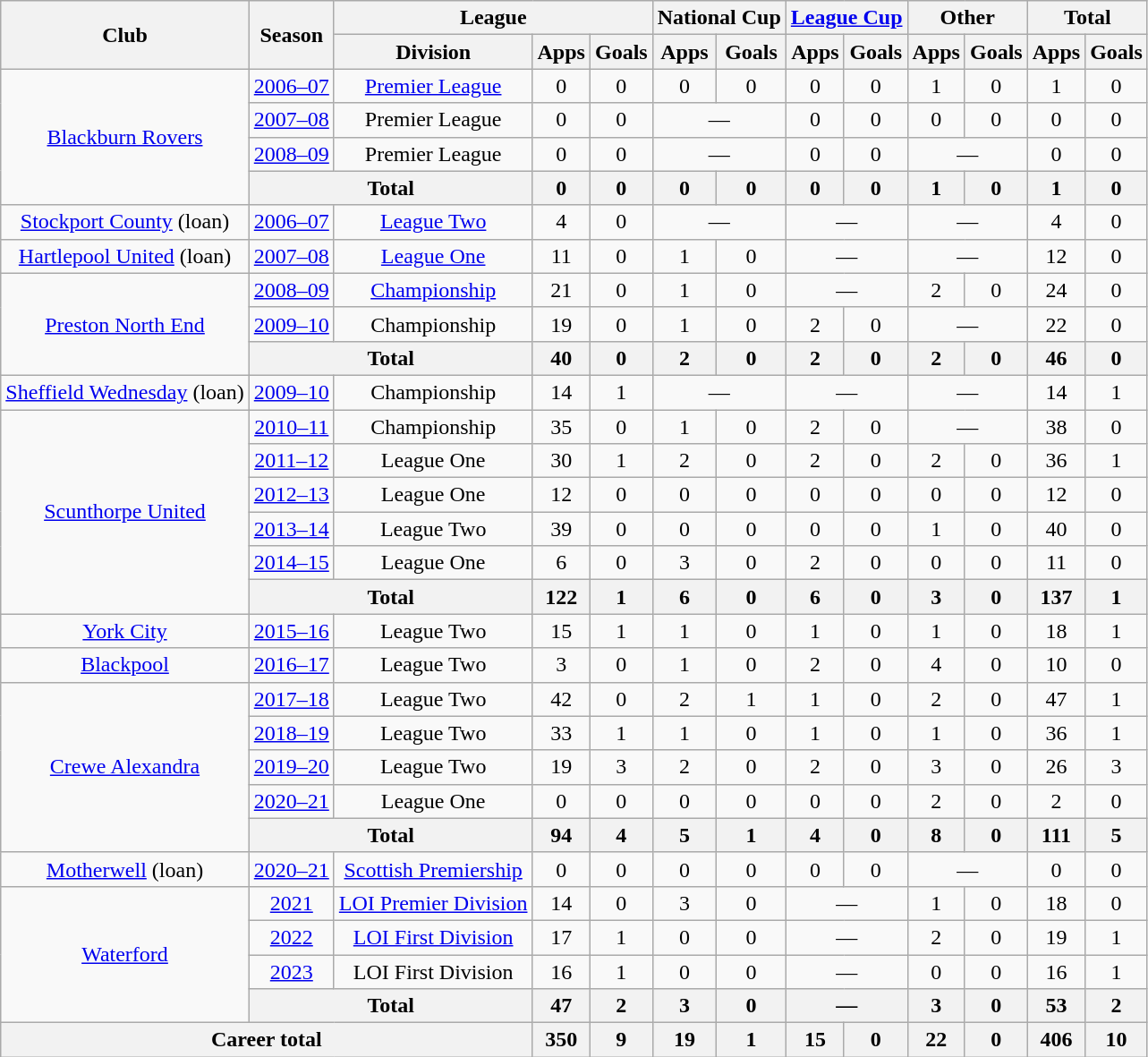<table class=wikitable style=text-align:center>
<tr>
<th rowspan=2>Club</th>
<th rowspan=2>Season</th>
<th colspan=3>League</th>
<th colspan=2>National Cup</th>
<th colspan=2><a href='#'>League Cup</a></th>
<th colspan=2>Other</th>
<th colspan=2>Total</th>
</tr>
<tr>
<th>Division</th>
<th>Apps</th>
<th>Goals</th>
<th>Apps</th>
<th>Goals</th>
<th>Apps</th>
<th>Goals</th>
<th>Apps</th>
<th>Goals</th>
<th>Apps</th>
<th>Goals</th>
</tr>
<tr>
<td rowspan=4><a href='#'>Blackburn Rovers</a></td>
<td><a href='#'>2006–07</a></td>
<td><a href='#'>Premier League</a></td>
<td>0</td>
<td>0</td>
<td>0</td>
<td>0</td>
<td>0</td>
<td>0</td>
<td>1</td>
<td>0</td>
<td>1</td>
<td>0</td>
</tr>
<tr>
<td><a href='#'>2007–08</a></td>
<td>Premier League</td>
<td>0</td>
<td>0</td>
<td colspan=2>—</td>
<td>0</td>
<td>0</td>
<td>0</td>
<td>0</td>
<td>0</td>
<td>0</td>
</tr>
<tr>
<td><a href='#'>2008–09</a></td>
<td>Premier League</td>
<td>0</td>
<td>0</td>
<td colspan=2>—</td>
<td>0</td>
<td>0</td>
<td colspan=2>—</td>
<td>0</td>
<td>0</td>
</tr>
<tr>
<th colspan=2>Total</th>
<th>0</th>
<th>0</th>
<th>0</th>
<th>0</th>
<th>0</th>
<th>0</th>
<th>1</th>
<th>0</th>
<th>1</th>
<th>0</th>
</tr>
<tr>
<td><a href='#'>Stockport County</a> (loan)</td>
<td><a href='#'>2006–07</a></td>
<td><a href='#'>League Two</a></td>
<td>4</td>
<td>0</td>
<td colspan=2>—</td>
<td colspan=2>—</td>
<td colspan=2>—</td>
<td>4</td>
<td>0</td>
</tr>
<tr>
<td><a href='#'>Hartlepool United</a> (loan)</td>
<td><a href='#'>2007–08</a></td>
<td><a href='#'>League One</a></td>
<td>11</td>
<td>0</td>
<td>1</td>
<td>0</td>
<td colspan=2>—</td>
<td colspan=2>—</td>
<td>12</td>
<td>0</td>
</tr>
<tr>
<td rowspan=3><a href='#'>Preston North End</a></td>
<td><a href='#'>2008–09</a></td>
<td><a href='#'>Championship</a></td>
<td>21</td>
<td>0</td>
<td>1</td>
<td>0</td>
<td colspan=2>—</td>
<td>2</td>
<td>0</td>
<td>24</td>
<td>0</td>
</tr>
<tr>
<td><a href='#'>2009–10</a></td>
<td>Championship</td>
<td>19</td>
<td>0</td>
<td>1</td>
<td>0</td>
<td>2</td>
<td>0</td>
<td colspan=2>—</td>
<td>22</td>
<td>0</td>
</tr>
<tr>
<th colspan=2>Total</th>
<th>40</th>
<th>0</th>
<th>2</th>
<th>0</th>
<th>2</th>
<th>0</th>
<th>2</th>
<th>0</th>
<th>46</th>
<th>0</th>
</tr>
<tr>
<td><a href='#'>Sheffield Wednesday</a> (loan)</td>
<td><a href='#'>2009–10</a></td>
<td>Championship</td>
<td>14</td>
<td>1</td>
<td colspan=2>—</td>
<td colspan=2>—</td>
<td colspan=2>—</td>
<td>14</td>
<td>1</td>
</tr>
<tr>
<td rowspan=6><a href='#'>Scunthorpe United</a></td>
<td><a href='#'>2010–11</a></td>
<td>Championship</td>
<td>35</td>
<td>0</td>
<td>1</td>
<td>0</td>
<td>2</td>
<td>0</td>
<td colspan=2>—</td>
<td>38</td>
<td>0</td>
</tr>
<tr>
<td><a href='#'>2011–12</a></td>
<td>League One</td>
<td>30</td>
<td>1</td>
<td>2</td>
<td>0</td>
<td>2</td>
<td>0</td>
<td>2</td>
<td>0</td>
<td>36</td>
<td>1</td>
</tr>
<tr>
<td><a href='#'>2012–13</a></td>
<td>League One</td>
<td>12</td>
<td>0</td>
<td>0</td>
<td>0</td>
<td>0</td>
<td>0</td>
<td>0</td>
<td>0</td>
<td>12</td>
<td>0</td>
</tr>
<tr>
<td><a href='#'>2013–14</a></td>
<td>League Two</td>
<td>39</td>
<td>0</td>
<td>0</td>
<td>0</td>
<td>0</td>
<td>0</td>
<td>1</td>
<td>0</td>
<td>40</td>
<td>0</td>
</tr>
<tr>
<td><a href='#'>2014–15</a></td>
<td>League One</td>
<td>6</td>
<td>0</td>
<td>3</td>
<td>0</td>
<td>2</td>
<td>0</td>
<td>0</td>
<td>0</td>
<td>11</td>
<td>0</td>
</tr>
<tr>
<th colspan=2>Total</th>
<th>122</th>
<th>1</th>
<th>6</th>
<th>0</th>
<th>6</th>
<th>0</th>
<th>3</th>
<th>0</th>
<th>137</th>
<th>1</th>
</tr>
<tr>
<td><a href='#'>York City</a></td>
<td><a href='#'>2015–16</a></td>
<td>League Two</td>
<td>15</td>
<td>1</td>
<td>1</td>
<td>0</td>
<td>1</td>
<td>0</td>
<td>1</td>
<td>0</td>
<td>18</td>
<td>1</td>
</tr>
<tr>
<td><a href='#'>Blackpool</a></td>
<td><a href='#'>2016–17</a></td>
<td>League Two</td>
<td>3</td>
<td>0</td>
<td>1</td>
<td>0</td>
<td>2</td>
<td>0</td>
<td>4</td>
<td>0</td>
<td>10</td>
<td>0</td>
</tr>
<tr>
<td rowspan=5><a href='#'>Crewe Alexandra</a></td>
<td><a href='#'>2017–18</a></td>
<td>League Two</td>
<td>42</td>
<td>0</td>
<td>2</td>
<td>1</td>
<td>1</td>
<td>0</td>
<td>2</td>
<td>0</td>
<td>47</td>
<td>1</td>
</tr>
<tr>
<td><a href='#'>2018–19</a></td>
<td>League Two</td>
<td>33</td>
<td>1</td>
<td>1</td>
<td>0</td>
<td>1</td>
<td>0</td>
<td>1</td>
<td>0</td>
<td>36</td>
<td>1</td>
</tr>
<tr>
<td><a href='#'>2019–20</a></td>
<td>League Two</td>
<td>19</td>
<td>3</td>
<td>2</td>
<td>0</td>
<td>2</td>
<td>0</td>
<td>3</td>
<td>0</td>
<td>26</td>
<td>3</td>
</tr>
<tr>
<td><a href='#'>2020–21</a></td>
<td>League One</td>
<td>0</td>
<td>0</td>
<td>0</td>
<td>0</td>
<td>0</td>
<td>0</td>
<td>2</td>
<td>0</td>
<td>2</td>
<td>0</td>
</tr>
<tr>
<th colspan=2>Total</th>
<th>94</th>
<th>4</th>
<th>5</th>
<th>1</th>
<th>4</th>
<th>0</th>
<th>8</th>
<th>0</th>
<th>111</th>
<th>5</th>
</tr>
<tr>
<td><a href='#'>Motherwell</a> (loan)</td>
<td><a href='#'>2020–21</a></td>
<td><a href='#'>Scottish Premiership</a></td>
<td>0</td>
<td>0</td>
<td>0</td>
<td>0</td>
<td>0</td>
<td>0</td>
<td colspan=2>—</td>
<td>0</td>
<td>0</td>
</tr>
<tr>
<td rowspan=4><a href='#'>Waterford</a></td>
<td><a href='#'>2021</a></td>
<td><a href='#'>LOI Premier Division</a></td>
<td>14</td>
<td>0</td>
<td>3</td>
<td>0</td>
<td colspan=2>—</td>
<td>1</td>
<td>0</td>
<td>18</td>
<td>0</td>
</tr>
<tr>
<td><a href='#'>2022</a></td>
<td><a href='#'>LOI First Division</a></td>
<td>17</td>
<td>1</td>
<td>0</td>
<td>0</td>
<td colspan=2>—</td>
<td>2</td>
<td>0</td>
<td>19</td>
<td>1</td>
</tr>
<tr>
<td><a href='#'>2023</a></td>
<td>LOI First Division</td>
<td>16</td>
<td>1</td>
<td>0</td>
<td>0</td>
<td colspan=2>—</td>
<td>0</td>
<td>0</td>
<td>16</td>
<td>1</td>
</tr>
<tr>
<th colspan=2>Total</th>
<th>47</th>
<th>2</th>
<th>3</th>
<th>0</th>
<th colspan=2>—</th>
<th>3</th>
<th>0</th>
<th>53</th>
<th>2</th>
</tr>
<tr>
<th colspan=3>Career total</th>
<th>350</th>
<th>9</th>
<th>19</th>
<th>1</th>
<th>15</th>
<th>0</th>
<th>22</th>
<th>0</th>
<th>406</th>
<th>10</th>
</tr>
</table>
